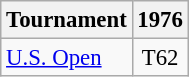<table class="wikitable" style="font-size:95%;text-align:center;">
<tr>
<th>Tournament</th>
<th>1976</th>
</tr>
<tr>
<td align="left"><a href='#'>U.S. Open</a></td>
<td>T62</td>
</tr>
</table>
